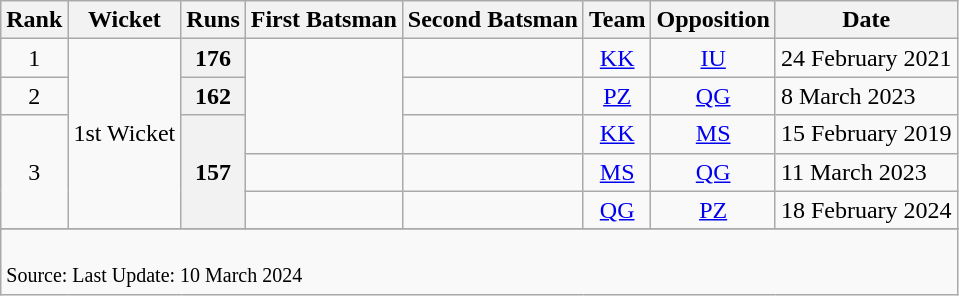<table class="wikitable sortable" style="text-align:centre;">
<tr>
<th>Rank</th>
<th>Wicket</th>
<th>Runs</th>
<th>First Batsman</th>
<th>Second Batsman</th>
<th>Team</th>
<th>Opposition</th>
<th>Date</th>
</tr>
<tr>
<td align=center>1</td>
<td align=center rowspan=5>1st Wicket</td>
<th scope=row style=text-align:center;><strong>176</strong></th>
<td style="text-align:left"  rowspan=3></td>
<td style="text-align:left"></td>
<td align=center><a href='#'>KK</a></td>
<td align=center><a href='#'>IU</a></td>
<td align=left>24 February 2021</td>
</tr>
<tr>
<td align=center>2</td>
<th scope=row style=text-align:center;><strong>162</strong></th>
<td style="text-align:left"></td>
<td align=center><a href='#'>PZ</a></td>
<td align=center><a href='#'>QG</a></td>
<td align=left>8 March 2023</td>
</tr>
<tr>
<td align=center rowspan=3>3</td>
<th scope=row style=text-align:center; rowspan=3><strong>157</strong></th>
<td style="text-align:left"></td>
<td align=center><a href='#'>KK</a></td>
<td align=center><a href='#'>MS</a></td>
<td align=left>15 February 2019</td>
</tr>
<tr>
<td style="text-align:left"></td>
<td style="text-align:left"></td>
<td align=center><a href='#'>MS</a></td>
<td align=center><a href='#'>QG</a></td>
<td align=left>11 March 2023</td>
</tr>
<tr>
<td style="text-align:left"></td>
<td style="text-align:left"></td>
<td align=center><a href='#'>QG</a></td>
<td align=center><a href='#'>PZ</a></td>
<td align=left>18 February 2024</td>
</tr>
<tr>
</tr>
<tr class="sortbottom">
<td colspan="8"><br><small>Source:  Last Update: 10 March 2024</small></td>
</tr>
</table>
